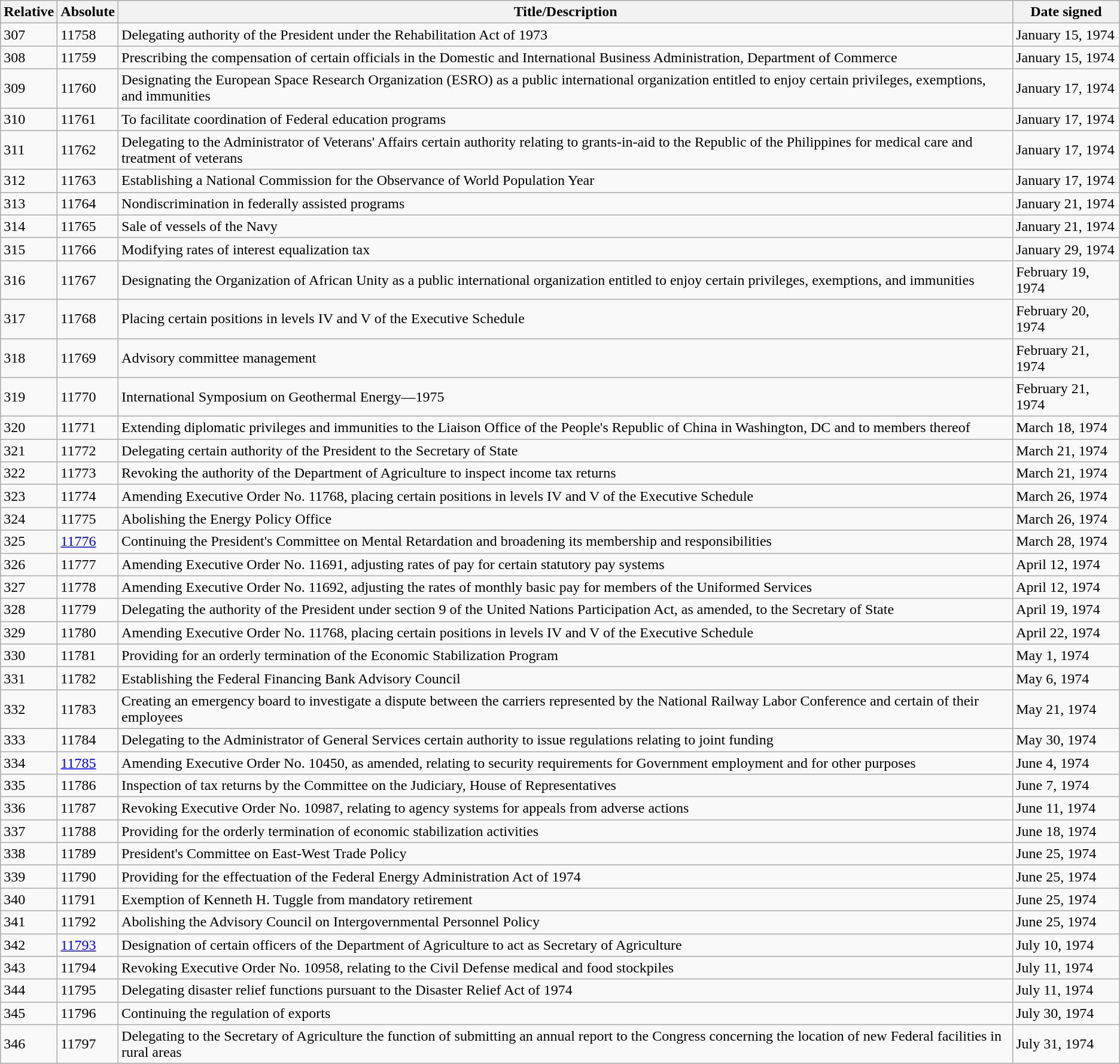<table class="wikitable">
<tr>
<th>Relative </th>
<th>Absolute </th>
<th>Title/Description</th>
<th>Date signed</th>
</tr>
<tr>
<td>307</td>
<td>11758</td>
<td>Delegating authority of the President under the Rehabilitation Act of 1973</td>
<td>January 15, 1974</td>
</tr>
<tr>
<td>308</td>
<td>11759</td>
<td>Prescribing the compensation of certain officials in the Domestic and International Business Administration, Department of Commerce</td>
<td>January 15, 1974</td>
</tr>
<tr>
<td>309</td>
<td>11760</td>
<td>Designating the European Space Research Organization (ESRO) as a public international organization entitled to enjoy certain privileges, exemptions, and immunities</td>
<td>January 17, 1974</td>
</tr>
<tr>
<td>310</td>
<td>11761</td>
<td>To facilitate coordination of Federal education programs</td>
<td>January 17, 1974</td>
</tr>
<tr>
<td>311</td>
<td>11762</td>
<td>Delegating to the Administrator of Veterans' Affairs certain authority relating to grants-in-aid to the Republic of the Philippines for medical care and treatment of veterans</td>
<td>January 17, 1974</td>
</tr>
<tr>
<td>312</td>
<td>11763</td>
<td>Establishing a National Commission for the Observance of World Population Year</td>
<td>January 17, 1974</td>
</tr>
<tr>
<td>313</td>
<td>11764</td>
<td>Nondiscrimination in federally assisted programs</td>
<td>January 21, 1974</td>
</tr>
<tr>
<td>314</td>
<td>11765</td>
<td>Sale of vessels of the Navy</td>
<td>January 21, 1974</td>
</tr>
<tr>
<td>315</td>
<td>11766</td>
<td>Modifying rates of interest equalization tax</td>
<td>January 29, 1974</td>
</tr>
<tr>
<td>316</td>
<td>11767</td>
<td>Designating the Organization of African Unity as a public international organization entitled to enjoy certain privileges, exemptions, and immunities</td>
<td>February 19, 1974</td>
</tr>
<tr>
<td>317</td>
<td>11768</td>
<td>Placing certain positions in levels IV and V of the Executive Schedule</td>
<td>February 20, 1974</td>
</tr>
<tr>
<td>318</td>
<td>11769</td>
<td>Advisory committee management</td>
<td>February 21, 1974</td>
</tr>
<tr>
<td>319</td>
<td>11770</td>
<td>International Symposium on Geothermal Energy—1975</td>
<td>February 21, 1974</td>
</tr>
<tr>
<td>320</td>
<td>11771</td>
<td>Extending diplomatic privileges and immunities to the Liaison Office of the People's Republic of China in Washington, DC and to members thereof</td>
<td>March 18, 1974</td>
</tr>
<tr>
<td>321</td>
<td>11772</td>
<td>Delegating certain authority of the President to the Secretary of State</td>
<td>March 21, 1974</td>
</tr>
<tr>
<td>322</td>
<td>11773</td>
<td>Revoking the authority of the Department of Agriculture to inspect income tax returns</td>
<td>March 21, 1974</td>
</tr>
<tr>
<td>323</td>
<td>11774</td>
<td>Amending Executive Order No. 11768, placing certain positions in levels IV and V of the Executive Schedule</td>
<td>March 26, 1974</td>
</tr>
<tr>
<td>324</td>
<td>11775</td>
<td>Abolishing the Energy Policy Office</td>
<td>March 26, 1974</td>
</tr>
<tr>
<td>325</td>
<td><a href='#'>11776</a></td>
<td>Continuing the President's Committee on Mental Retardation and broadening its membership and responsibilities</td>
<td>March 28, 1974</td>
</tr>
<tr>
<td>326</td>
<td>11777</td>
<td>Amending Executive Order No. 11691, adjusting rates of pay for certain statutory pay systems</td>
<td>April 12, 1974</td>
</tr>
<tr>
<td>327</td>
<td>11778</td>
<td>Amending Executive Order No. 11692, adjusting the rates of monthly basic pay for members of the Uniformed Services</td>
<td>April 12, 1974</td>
</tr>
<tr>
<td>328</td>
<td>11779</td>
<td>Delegating the authority of the President under section 9 of the United Nations Participation Act, as amended, to the Secretary of State</td>
<td>April 19, 1974</td>
</tr>
<tr>
<td>329</td>
<td>11780</td>
<td>Amending Executive Order No. 11768, placing certain positions in levels IV and V of the Executive Schedule</td>
<td>April 22, 1974</td>
</tr>
<tr>
<td>330</td>
<td>11781</td>
<td>Providing for an orderly termination of the Economic Stabilization Program</td>
<td>May 1, 1974</td>
</tr>
<tr>
<td>331</td>
<td>11782</td>
<td>Establishing the Federal Financing Bank Advisory Council</td>
<td>May 6, 1974</td>
</tr>
<tr>
<td>332</td>
<td>11783</td>
<td>Creating an emergency board to investigate a dispute between the carriers represented by the National Railway Labor Conference and certain of their employees</td>
<td>May 21, 1974</td>
</tr>
<tr>
<td>333</td>
<td>11784</td>
<td>Delegating to the Administrator of General Services certain authority to issue regulations relating to joint funding</td>
<td>May 30, 1974</td>
</tr>
<tr>
<td>334</td>
<td><a href='#'>11785</a></td>
<td>Amending Executive Order No. 10450, as amended, relating to security requirements for Government employment and for other purposes</td>
<td>June 4, 1974</td>
</tr>
<tr>
<td>335</td>
<td>11786</td>
<td>Inspection of tax returns by the Committee on the Judiciary, House of Representatives</td>
<td>June 7, 1974</td>
</tr>
<tr>
<td>336</td>
<td>11787</td>
<td>Revoking Executive Order No. 10987, relating to agency systems for appeals from adverse actions</td>
<td>June 11, 1974</td>
</tr>
<tr>
<td>337</td>
<td>11788</td>
<td>Providing for the orderly termination of economic stabilization activities</td>
<td>June 18, 1974</td>
</tr>
<tr>
<td>338</td>
<td>11789</td>
<td>President's Committee on East-West Trade Policy</td>
<td>June 25, 1974</td>
</tr>
<tr>
<td>339</td>
<td>11790</td>
<td>Providing for the effectuation of the Federal Energy Administration Act of 1974</td>
<td>June 25, 1974</td>
</tr>
<tr>
<td>340</td>
<td>11791</td>
<td>Exemption of Kenneth H. Tuggle from mandatory retirement</td>
<td>June 25, 1974</td>
</tr>
<tr>
<td>341</td>
<td>11792</td>
<td>Abolishing the Advisory Council on Intergovernmental Personnel Policy</td>
<td>June 25, 1974</td>
</tr>
<tr>
<td>342</td>
<td><a href='#'>11793</a></td>
<td>Designation of certain officers of the Department of Agriculture to act as Secretary of Agriculture</td>
<td>July 10, 1974</td>
</tr>
<tr>
<td>343</td>
<td>11794</td>
<td>Revoking Executive Order No. 10958, relating to the Civil Defense medical and food stockpiles</td>
<td>July 11, 1974</td>
</tr>
<tr>
<td>344</td>
<td>11795</td>
<td>Delegating disaster relief functions pursuant to the Disaster Relief Act of 1974</td>
<td>July 11, 1974</td>
</tr>
<tr>
<td>345</td>
<td>11796</td>
<td>Continuing the regulation of exports</td>
<td>July 30, 1974</td>
</tr>
<tr>
<td>346</td>
<td>11797</td>
<td>Delegating to the Secretary of Agriculture the function of submitting an annual report to the Congress concerning the location of new Federal facilities in rural areas</td>
<td>July 31, 1974</td>
</tr>
</table>
